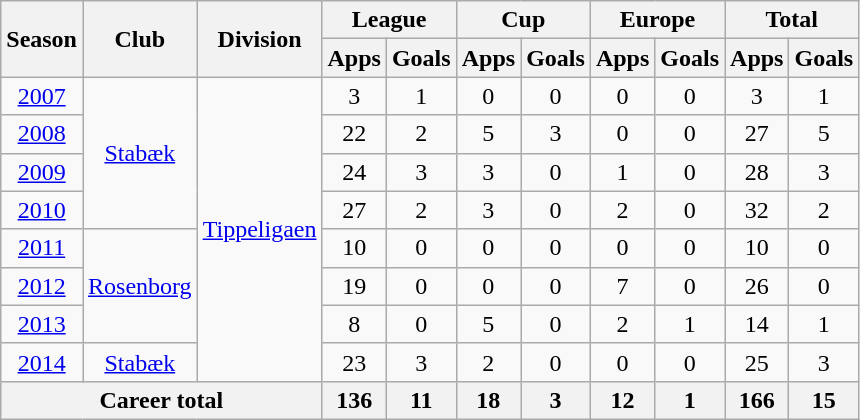<table class="wikitable" style="text-align: center">
<tr>
<th rowspan="2">Season</th>
<th rowspan="2">Club</th>
<th rowspan="2">Division</th>
<th colspan="2">League</th>
<th colspan="2">Cup</th>
<th colspan="2">Europe</th>
<th colspan="2">Total</th>
</tr>
<tr>
<th>Apps</th>
<th>Goals</th>
<th>Apps</th>
<th>Goals</th>
<th>Apps</th>
<th>Goals</th>
<th>Apps</th>
<th>Goals</th>
</tr>
<tr>
<td><a href='#'>2007</a></td>
<td rowspan="4"><a href='#'>Stabæk</a></td>
<td rowspan="8"><a href='#'>Tippeligaen</a></td>
<td>3</td>
<td>1</td>
<td>0</td>
<td>0</td>
<td>0</td>
<td>0</td>
<td>3</td>
<td>1</td>
</tr>
<tr>
<td><a href='#'>2008</a></td>
<td>22</td>
<td>2</td>
<td>5</td>
<td>3</td>
<td>0</td>
<td>0</td>
<td>27</td>
<td>5</td>
</tr>
<tr>
<td><a href='#'>2009</a></td>
<td>24</td>
<td>3</td>
<td>3</td>
<td>0</td>
<td>1</td>
<td>0</td>
<td>28</td>
<td>3</td>
</tr>
<tr>
<td><a href='#'>2010</a></td>
<td>27</td>
<td>2</td>
<td>3</td>
<td>0</td>
<td>2</td>
<td>0</td>
<td>32</td>
<td>2</td>
</tr>
<tr>
<td><a href='#'>2011</a></td>
<td rowspan="3"><a href='#'>Rosenborg</a></td>
<td>10</td>
<td>0</td>
<td>0</td>
<td>0</td>
<td>0</td>
<td>0</td>
<td>10</td>
<td>0</td>
</tr>
<tr>
<td><a href='#'>2012</a></td>
<td>19</td>
<td>0</td>
<td>0</td>
<td>0</td>
<td>7</td>
<td>0</td>
<td>26</td>
<td>0</td>
</tr>
<tr>
<td><a href='#'>2013</a></td>
<td>8</td>
<td>0</td>
<td>5</td>
<td>0</td>
<td>2</td>
<td>1</td>
<td>14</td>
<td>1</td>
</tr>
<tr>
<td><a href='#'>2014</a></td>
<td rowspan="1"><a href='#'>Stabæk</a></td>
<td>23</td>
<td>3</td>
<td>2</td>
<td>0</td>
<td>0</td>
<td>0</td>
<td>25</td>
<td>3</td>
</tr>
<tr>
<th colspan="3">Career total</th>
<th>136</th>
<th>11</th>
<th>18</th>
<th>3</th>
<th>12</th>
<th>1</th>
<th>166</th>
<th>15</th>
</tr>
</table>
